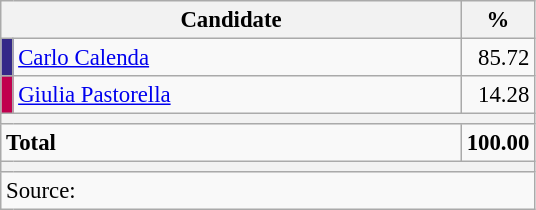<table class="wikitable" style="text-align:right; font-size:95%;">
<tr>
<th colspan="2" width="300">Candidate</th>
<th width="40">%</th>
</tr>
<tr>
<td width="1" style="color:inherit;background:#332888"></td>
<td align="left"><a href='#'>Carlo Calenda</a></td>
<td>85.72</td>
</tr>
<tr>
<td width="1" style="color:inherit;background:#C0004E"></td>
<td align="left"><a href='#'>Giulia Pastorella</a></td>
<td>14.28</td>
</tr>
<tr>
<th colspan="4"></th>
</tr>
<tr style="font-weight:bold;">
<td align="left" colspan="2">Total</td>
<td>100.00</td>
</tr>
<tr>
<th colspan="4"></th>
</tr>
<tr>
<td colspan="4" align="left">Source: </td>
</tr>
</table>
